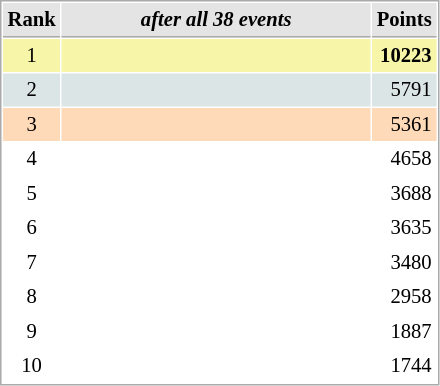<table cellspacing="1" cellpadding="3" style="border:1px solid #AAAAAA; font-size:86%;">
<tr bgcolor="#E4E4E4">
<th style="border-bottom:1px solid #AAAAAA" width=10>Rank</th>
<th style="border-bottom:1px solid #AAAAAA" width=200><em>after all 38 events</em></th>
<th style="border-bottom:1px solid #AAAAAA" width=20 align=right>Points</th>
</tr>
<tr style="background:#f7f6a8;">
<td align=center>1</td>
<td><strong></strong></td>
<td align=right><strong>10223</strong></td>
</tr>
<tr style="background:#dce5e5;">
<td align=center>2</td>
<td></td>
<td align=right>5791</td>
</tr>
<tr style="background:#ffdab9;">
<td align=center>3</td>
<td></td>
<td align=right>5361</td>
</tr>
<tr>
<td align=center>4</td>
<td></td>
<td align=right>4658</td>
</tr>
<tr>
<td align=center>5</td>
<td></td>
<td align=right>3688</td>
</tr>
<tr>
<td align=center>6</td>
<td></td>
<td align=right>3635</td>
</tr>
<tr>
<td align=center>7</td>
<td>  </td>
<td align=right>3480</td>
</tr>
<tr>
<td align=center>8</td>
<td></td>
<td align=right>2958</td>
</tr>
<tr>
<td align=center>9</td>
<td></td>
<td align=right>1887</td>
</tr>
<tr>
<td align=center>10</td>
<td></td>
<td align=right>1744</td>
</tr>
</table>
